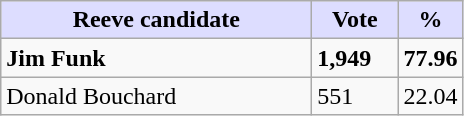<table class="wikitable">
<tr>
<th style="background:#ddf;" width="200px">Reeve candidate</th>
<th style="background:#ddf;" width="50px">Vote</th>
<th style="background:#ddf;" width="30px">%</th>
</tr>
<tr>
<td><strong>Jim Funk</strong></td>
<td><strong>1,949</strong></td>
<td><strong>77.96</strong></td>
</tr>
<tr>
<td>Donald Bouchard</td>
<td>551</td>
<td>22.04</td>
</tr>
</table>
